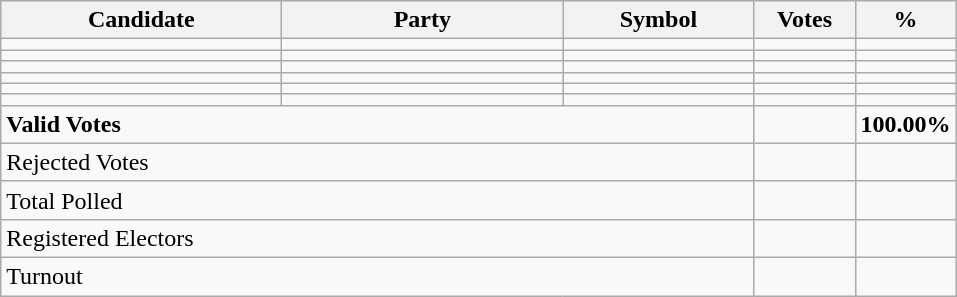<table class="wikitable" border="1" style="text-align:right;">
<tr>
<th align=left width="180">Candidate</th>
<th align=left width="180">Party</th>
<th align=left width="120">Symbol</th>
<th align=left width="60">Votes</th>
<th align=left width="60">%</th>
</tr>
<tr>
<td align=left></td>
<td align=left></td>
<td></td>
<td></td>
<td></td>
</tr>
<tr>
<td align=left></td>
<td align=left></td>
<td></td>
<td></td>
<td></td>
</tr>
<tr>
<td align=left></td>
<td align=left></td>
<td></td>
<td></td>
<td></td>
</tr>
<tr>
<td align=left></td>
<td align=left></td>
<td></td>
<td></td>
<td></td>
</tr>
<tr>
<td align=left></td>
<td align=left></td>
<td></td>
<td></td>
<td></td>
</tr>
<tr>
<td align=left></td>
<td align=left></td>
<td></td>
<td></td>
<td></td>
</tr>
<tr>
<td align=left colspan=3><strong>Valid Votes</strong></td>
<td><strong> </strong></td>
<td><strong>100.00%</strong></td>
</tr>
<tr>
<td align=left colspan=3>Rejected Votes</td>
<td></td>
<td></td>
</tr>
<tr>
<td align=left colspan=3>Total Polled</td>
<td></td>
<td></td>
</tr>
<tr>
<td align=left colspan=3>Registered Electors</td>
<td></td>
<td></td>
</tr>
<tr>
<td align=left colspan=3>Turnout</td>
<td></td>
</tr>
</table>
